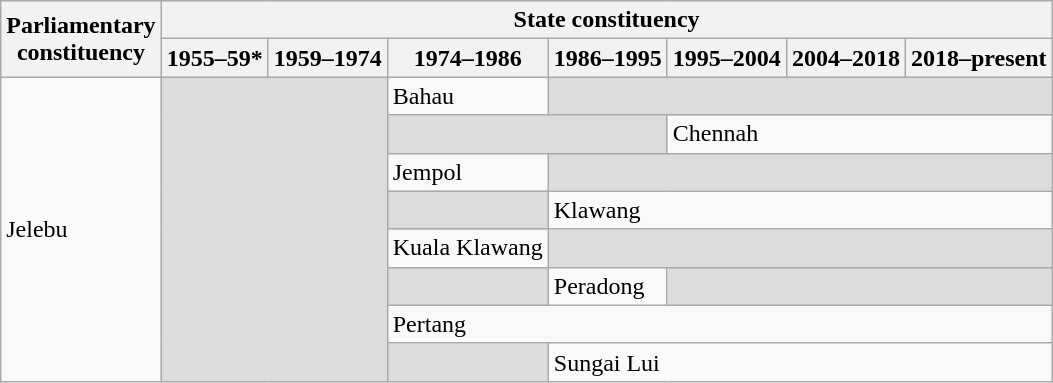<table class="wikitable">
<tr>
<th rowspan="2">Parliamentary<br>constituency</th>
<th colspan="7">State constituency</th>
</tr>
<tr>
<th>1955–59*</th>
<th>1959–1974</th>
<th>1974–1986</th>
<th>1986–1995</th>
<th>1995–2004</th>
<th>2004–2018</th>
<th>2018–present</th>
</tr>
<tr>
<td rowspan="8">Jelebu</td>
<td colspan="2" rowspan="8" bgcolor="dcdcdc"></td>
<td>Bahau</td>
<td colspan="4" bgcolor="dcdcdc"></td>
</tr>
<tr>
<td colspan="2" bgcolor="dcdcdc"></td>
<td colspan="3">Chennah</td>
</tr>
<tr>
<td>Jempol</td>
<td colspan="4" bgcolor="dcdcdc"></td>
</tr>
<tr>
<td bgcolor="dcdcdc"></td>
<td colspan="4">Klawang</td>
</tr>
<tr>
<td>Kuala Klawang</td>
<td colspan="4" bgcolor="dcdcdc"></td>
</tr>
<tr>
<td bgcolor="dcdcdc"></td>
<td>Peradong</td>
<td colspan="3" bgcolor="dcdcdc"></td>
</tr>
<tr>
<td colspan="5">Pertang</td>
</tr>
<tr>
<td bgcolor="dcdcdc"></td>
<td colspan="4">Sungai Lui</td>
</tr>
</table>
